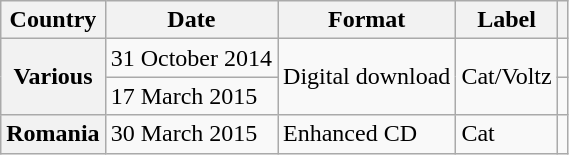<table class="wikitable plainrowheaders unsortable">
<tr>
<th>Country</th>
<th>Date</th>
<th>Format</th>
<th>Label</th>
<th></th>
</tr>
<tr>
<th scope="row" rowspan="2">Various</th>
<td>31 October 2014</td>
<td rowspan="2">Digital download</td>
<td rowspan="2">Cat/Voltz</td>
<td></td>
</tr>
<tr>
<td>17 March 2015</td>
<td></td>
</tr>
<tr>
<th scope="row">Romania</th>
<td>30 March 2015</td>
<td>Enhanced CD</td>
<td>Cat</td>
<td></td>
</tr>
</table>
